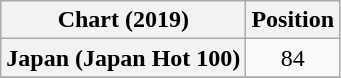<table class="wikitable sortable plainrowheaders" style="text-align:center">
<tr>
<th scope="col">Chart (2019)</th>
<th scope="col">Position</th>
</tr>
<tr>
<th scope="row">Japan (Japan Hot 100)</th>
<td>84</td>
</tr>
<tr>
</tr>
</table>
